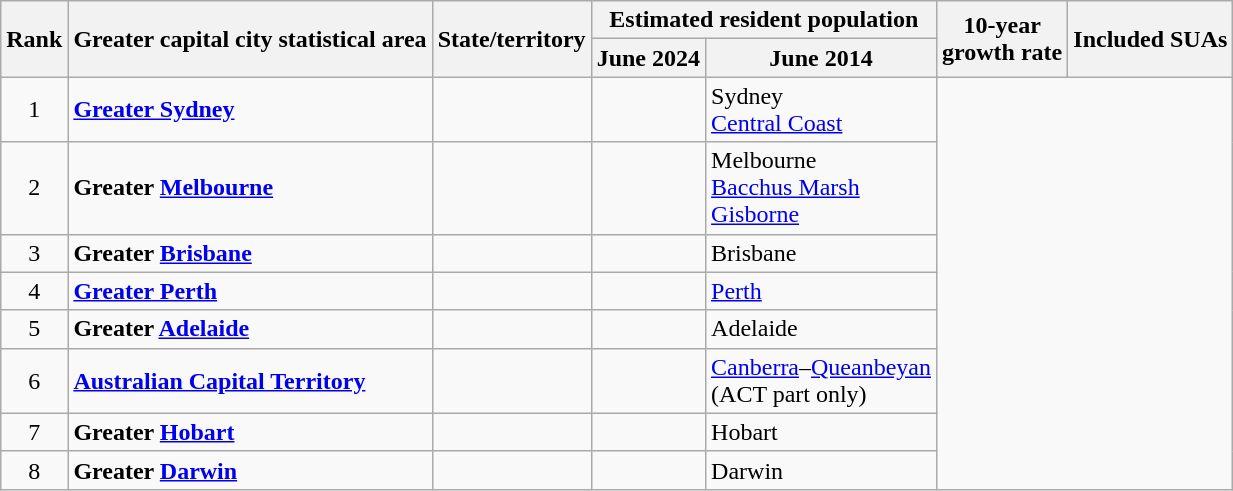<table class="wikitable sortable plainrowheaders">
<tr>
<th scope="col" rowspan=2>Rank</th>
<th scope="col" rowspan=2>Greater capital city statistical area</th>
<th scope="col" rowspan=2>State/territory</th>
<th scope="col" colspan=2>Estimated resident population</th>
<th rowspan=2>10-year<br>growth rate</th>
<th scope="col" rowspan=2>Included SUAs</th>
</tr>
<tr>
<th>June 2024</th>
<th>June 2014</th>
</tr>
<tr>
<td scope="row" style="text-align:center">1</td>
<td><strong><a href='#'>Greater Sydney</a></strong></td>
<td></td>
<td></td>
<td>Sydney<br> <a href='#'>Central Coast</a></td>
</tr>
<tr>
<td scope="row" style="text-align:center">2</td>
<td><strong>Greater <a href='#'>Melbourne</a></strong></td>
<td></td>
<td></td>
<td>Melbourne<br><a href='#'>Bacchus Marsh</a><br><a href='#'>Gisborne</a></td>
</tr>
<tr>
<td scope="row" style="text-align:center">3</td>
<td><strong>Greater <a href='#'>Brisbane</a></strong></td>
<td></td>
<td></td>
<td>Brisbane</td>
</tr>
<tr>
<td scope="row" style="text-align:center">4</td>
<td><strong><a href='#'>Greater Perth</a></strong></td>
<td></td>
<td></td>
<td><a href='#'>Perth</a></td>
</tr>
<tr>
<td scope="row" style="text-align:center">5</td>
<td><strong>Greater <a href='#'>Adelaide</a></strong></td>
<td></td>
<td></td>
<td>Adelaide</td>
</tr>
<tr>
<td scope="row" style="text-align:center">6</td>
<td><strong><a href='#'>Australian Capital Territory</a></strong></td>
<td></td>
<td></td>
<td><a href='#'>Canberra</a>–<a href='#'>Queanbeyan</a><br>(ACT part only)</td>
</tr>
<tr>
<td scope="row" style="text-align:center">7</td>
<td><strong>Greater <a href='#'>Hobart</a></strong></td>
<td></td>
<td></td>
<td>Hobart</td>
</tr>
<tr>
<td scope="row" style="text-align:center">8</td>
<td><strong>Greater <a href='#'>Darwin</a></strong></td>
<td></td>
<td></td>
<td>Darwin</td>
</tr>
</table>
